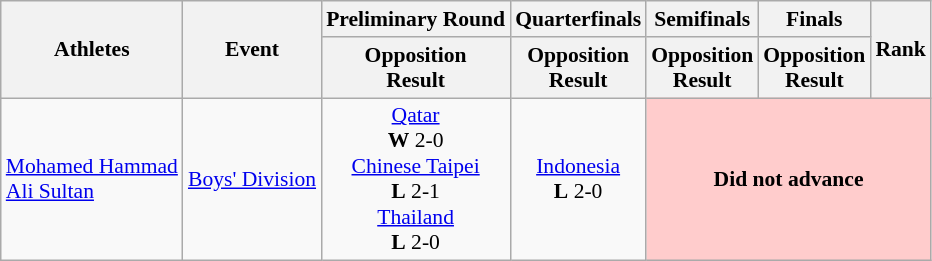<table class="wikitable" style="font-size:90%">
<tr>
<th rowspan="2">Athletes</th>
<th rowspan="2">Event</th>
<th>Preliminary Round</th>
<th>Quarterfinals</th>
<th>Semifinals</th>
<th>Finals</th>
<th rowspan="2">Rank</th>
</tr>
<tr>
<th>Opposition<br>Result</th>
<th>Opposition<br>Result</th>
<th>Opposition<br>Result</th>
<th>Opposition<br>Result</th>
</tr>
<tr>
<td><a href='#'>Mohamed Hammad</a><br><a href='#'>Ali Sultan</a></td>
<td><a href='#'>Boys' Division</a></td>
<td style="text-align:center;"> <a href='#'>Qatar</a> <br><strong>W</strong> 2-0<br> <a href='#'>Chinese Taipei</a><br><strong>L</strong> 2-1 <br> <a href='#'>Thailand</a> <br><strong>L</strong> 2-0</td>
<td style="text-align:center;"> <a href='#'>Indonesia</a> <br><strong>L</strong> 2-0</td>
<td align=center colspan="3" bgcolor="#ffcccc"><strong>Did not advance</strong></td>
</tr>
</table>
